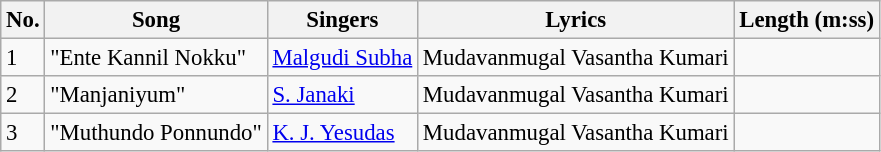<table class="wikitable" style="font-size:95%;">
<tr>
<th>No.</th>
<th>Song</th>
<th>Singers</th>
<th>Lyrics</th>
<th>Length (m:ss)</th>
</tr>
<tr>
<td>1</td>
<td>"Ente Kannil Nokku"</td>
<td><a href='#'>Malgudi Subha</a></td>
<td>Mudavanmugal Vasantha Kumari</td>
<td></td>
</tr>
<tr>
<td>2</td>
<td>"Manjaniyum"</td>
<td><a href='#'>S. Janaki</a></td>
<td>Mudavanmugal Vasantha Kumari</td>
<td></td>
</tr>
<tr>
<td>3</td>
<td>"Muthundo Ponnundo"</td>
<td><a href='#'>K. J. Yesudas</a></td>
<td>Mudavanmugal Vasantha Kumari</td>
<td></td>
</tr>
</table>
